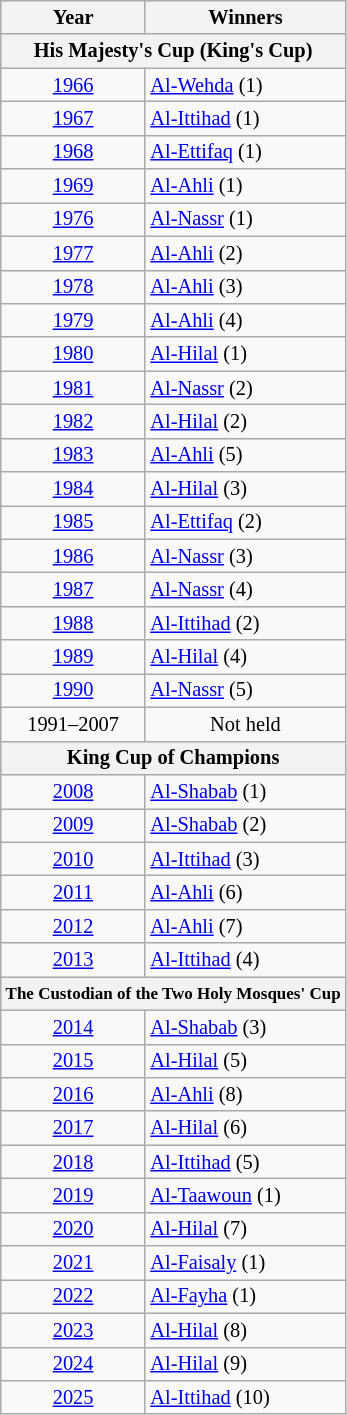<table class="wikitable floatright" style="text-align:center; font-size:85%">
<tr>
<th>Year</th>
<th>Winners</th>
</tr>
<tr>
<th colspan=2>His Majesty's Cup (King's Cup)</th>
</tr>
<tr>
<td><a href='#'>1966</a></td>
<td align="left"><a href='#'>Al-Wehda</a> (1)</td>
</tr>
<tr>
<td><a href='#'>1967</a></td>
<td align="left"><a href='#'>Al-Ittihad</a> (1)</td>
</tr>
<tr>
<td><a href='#'>1968</a></td>
<td align="left"><a href='#'>Al-Ettifaq</a> (1)</td>
</tr>
<tr>
<td><a href='#'>1969</a></td>
<td align="left"><a href='#'>Al-Ahli</a> (1)</td>
</tr>
<tr>
<td><a href='#'>1976</a></td>
<td align="left"><a href='#'>Al-Nassr</a> (1)</td>
</tr>
<tr>
<td><a href='#'>1977</a></td>
<td align="left"><a href='#'>Al-Ahli</a> (2)</td>
</tr>
<tr>
<td><a href='#'>1978</a></td>
<td align="left"><a href='#'>Al-Ahli</a> (3)</td>
</tr>
<tr>
<td><a href='#'>1979</a></td>
<td align="left"><a href='#'>Al-Ahli</a> (4)</td>
</tr>
<tr>
<td><a href='#'>1980</a></td>
<td align="left"><a href='#'>Al-Hilal</a> (1)</td>
</tr>
<tr>
<td><a href='#'>1981</a></td>
<td align="left"><a href='#'>Al-Nassr</a> (2)</td>
</tr>
<tr>
<td><a href='#'>1982</a></td>
<td align="left"><a href='#'>Al-Hilal</a> (2)</td>
</tr>
<tr>
<td><a href='#'>1983</a></td>
<td align="left"><a href='#'>Al-Ahli</a> (5)</td>
</tr>
<tr>
<td><a href='#'>1984</a></td>
<td align="left"><a href='#'>Al-Hilal</a> (3)</td>
</tr>
<tr>
<td><a href='#'>1985</a></td>
<td align="left"><a href='#'>Al-Ettifaq</a> (2)</td>
</tr>
<tr>
<td><a href='#'>1986</a></td>
<td align="left"><a href='#'>Al-Nassr</a> (3)</td>
</tr>
<tr>
<td><a href='#'>1987</a></td>
<td align="left"><a href='#'>Al-Nassr</a> (4)</td>
</tr>
<tr>
<td><a href='#'>1988</a></td>
<td align="left"><a href='#'>Al-Ittihad</a> (2)</td>
</tr>
<tr>
<td><a href='#'>1989</a></td>
<td align="left"><a href='#'>Al-Hilal</a> (4)</td>
</tr>
<tr>
<td><a href='#'>1990</a></td>
<td align="left"><a href='#'>Al-Nassr</a> (5)</td>
</tr>
<tr>
<td>1991–2007</td>
<td colspan=4 style="text-align:center;">Not held</td>
</tr>
<tr>
<th colspan=2>King Cup of Champions</th>
</tr>
<tr>
<td><a href='#'>2008</a></td>
<td align="left"><a href='#'>Al-Shabab</a> (1)</td>
</tr>
<tr>
<td><a href='#'>2009</a></td>
<td align="left"><a href='#'>Al-Shabab</a> (2)</td>
</tr>
<tr>
<td><a href='#'>2010</a></td>
<td align="left"><a href='#'>Al-Ittihad</a> (3)</td>
</tr>
<tr>
<td><a href='#'>2011</a></td>
<td align="left"><a href='#'>Al-Ahli</a> (6)</td>
</tr>
<tr>
<td><a href='#'>2012</a></td>
<td align="left"><a href='#'>Al-Ahli</a> (7)</td>
</tr>
<tr>
<td><a href='#'>2013</a></td>
<td align="left"><a href='#'>Al-Ittihad</a> (4)</td>
</tr>
<tr>
<th colspan=2><small>The Custodian of the Two Holy Mosques' Cup</small></th>
</tr>
<tr>
<td><a href='#'>2014</a></td>
<td align="left"><a href='#'>Al-Shabab</a> (3)</td>
</tr>
<tr>
<td><a href='#'>2015</a></td>
<td align="left"><a href='#'>Al-Hilal</a> (5)</td>
</tr>
<tr>
<td><a href='#'>2016</a></td>
<td align="left"><a href='#'>Al-Ahli</a> (8)</td>
</tr>
<tr>
<td><a href='#'>2017</a></td>
<td align="left"><a href='#'>Al-Hilal</a> (6)</td>
</tr>
<tr>
<td><a href='#'>2018</a></td>
<td align="left"><a href='#'>Al-Ittihad</a> (5)</td>
</tr>
<tr>
<td><a href='#'>2019</a></td>
<td align="left"><a href='#'>Al-Taawoun</a> (1)</td>
</tr>
<tr>
<td><a href='#'>2020</a></td>
<td align="left"><a href='#'>Al-Hilal</a> (7)</td>
</tr>
<tr>
<td><a href='#'>2021</a></td>
<td align="left"><a href='#'>Al-Faisaly</a> (1)</td>
</tr>
<tr>
<td><a href='#'>2022</a></td>
<td align="left"><a href='#'>Al-Fayha</a> (1)</td>
</tr>
<tr>
<td><a href='#'>2023</a></td>
<td align="left"><a href='#'>Al-Hilal</a> (8)</td>
</tr>
<tr>
<td><a href='#'>2024</a></td>
<td align="left"><a href='#'>Al-Hilal</a> (9)</td>
</tr>
<tr>
<td><a href='#'>2025</a></td>
<td align="left"><a href='#'>Al-Ittihad</a> (10)</td>
</tr>
</table>
